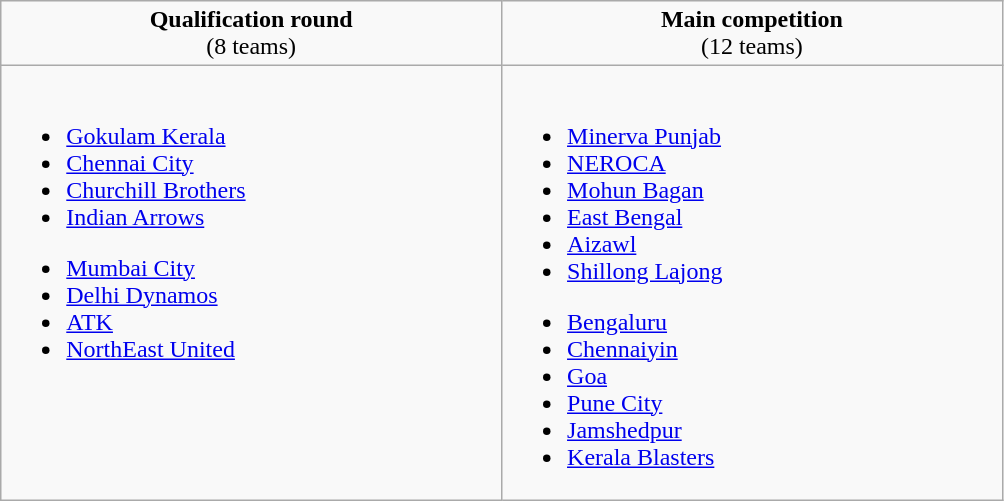<table class="wikitable">
<tr style="vertical-align:top; background:; text-align:center;">
<td style="width:25%;"><strong>Qualification round</strong><br>(8 teams)</td>
<td style="width:25%;"><strong>Main competition</strong><br>(12 teams)</td>
</tr>
<tr valign="top">
<td><br><ul><li><a href='#'>Gokulam Kerala</a></li><li><a href='#'>Chennai City</a></li><li><a href='#'>Churchill Brothers</a></li><li><a href='#'>Indian Arrows</a></li></ul><ul><li><a href='#'>Mumbai City</a></li><li><a href='#'>Delhi Dynamos</a></li><li><a href='#'>ATK</a></li><li><a href='#'>NorthEast United</a></li></ul></td>
<td><br><ul><li><a href='#'>Minerva Punjab</a></li><li><a href='#'>NEROCA</a></li><li><a href='#'>Mohun Bagan</a></li><li><a href='#'>East Bengal</a></li><li><a href='#'>Aizawl</a></li><li><a href='#'>Shillong Lajong</a></li></ul><ul><li><a href='#'>Bengaluru</a></li><li><a href='#'>Chennaiyin</a></li><li><a href='#'>Goa</a></li><li><a href='#'>Pune City</a></li><li><a href='#'>Jamshedpur</a></li><li><a href='#'>Kerala Blasters</a></li></ul></td>
</tr>
</table>
